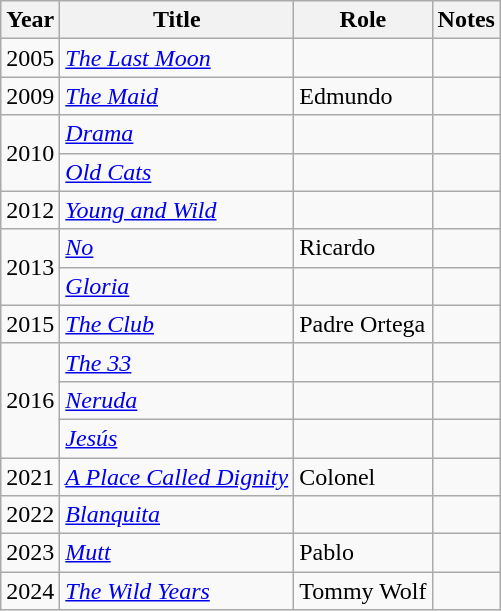<table class="wikitable sortable">
<tr>
<th>Year</th>
<th>Title</th>
<th>Role</th>
<th class="unsortable">Notes</th>
</tr>
<tr>
<td>2005</td>
<td><em><a href='#'>The Last Moon</a></em></td>
<td></td>
<td></td>
</tr>
<tr>
<td>2009</td>
<td><em><a href='#'>The Maid</a></em></td>
<td>Edmundo</td>
<td></td>
</tr>
<tr>
<td rowspan=2>2010</td>
<td><em><a href='#'>Drama</a></em></td>
<td></td>
<td></td>
</tr>
<tr>
<td><em><a href='#'>Old Cats</a></em></td>
<td></td>
<td></td>
</tr>
<tr>
<td>2012</td>
<td><em><a href='#'>Young and Wild</a></em></td>
<td></td>
<td></td>
</tr>
<tr>
<td rowspan=2>2013</td>
<td><em><a href='#'>No</a></em></td>
<td>Ricardo</td>
<td></td>
</tr>
<tr>
<td><em><a href='#'>Gloria</a></em></td>
<td></td>
<td></td>
</tr>
<tr>
<td>2015</td>
<td><em><a href='#'>The Club</a></em></td>
<td>Padre Ortega</td>
<td></td>
</tr>
<tr>
<td rowspan=3>2016</td>
<td><em><a href='#'>The 33</a></em></td>
<td></td>
<td></td>
</tr>
<tr>
<td><em><a href='#'>Neruda</a></em></td>
<td></td>
<td></td>
</tr>
<tr>
<td><em><a href='#'>Jesús</a></em></td>
<td></td>
<td></td>
</tr>
<tr>
<td>2021</td>
<td><em><a href='#'>A Place Called Dignity</a></em></td>
<td>Colonel</td>
<td></td>
</tr>
<tr>
<td>2022</td>
<td><em><a href='#'>Blanquita</a></em></td>
<td></td>
<td></td>
</tr>
<tr>
<td>2023</td>
<td><em><a href='#'>Mutt</a></em></td>
<td>Pablo</td>
<td></td>
</tr>
<tr>
<td>2024</td>
<td><em><a href='#'>The Wild Years</a></em></td>
<td>Tommy Wolf</td>
<td></td>
</tr>
</table>
